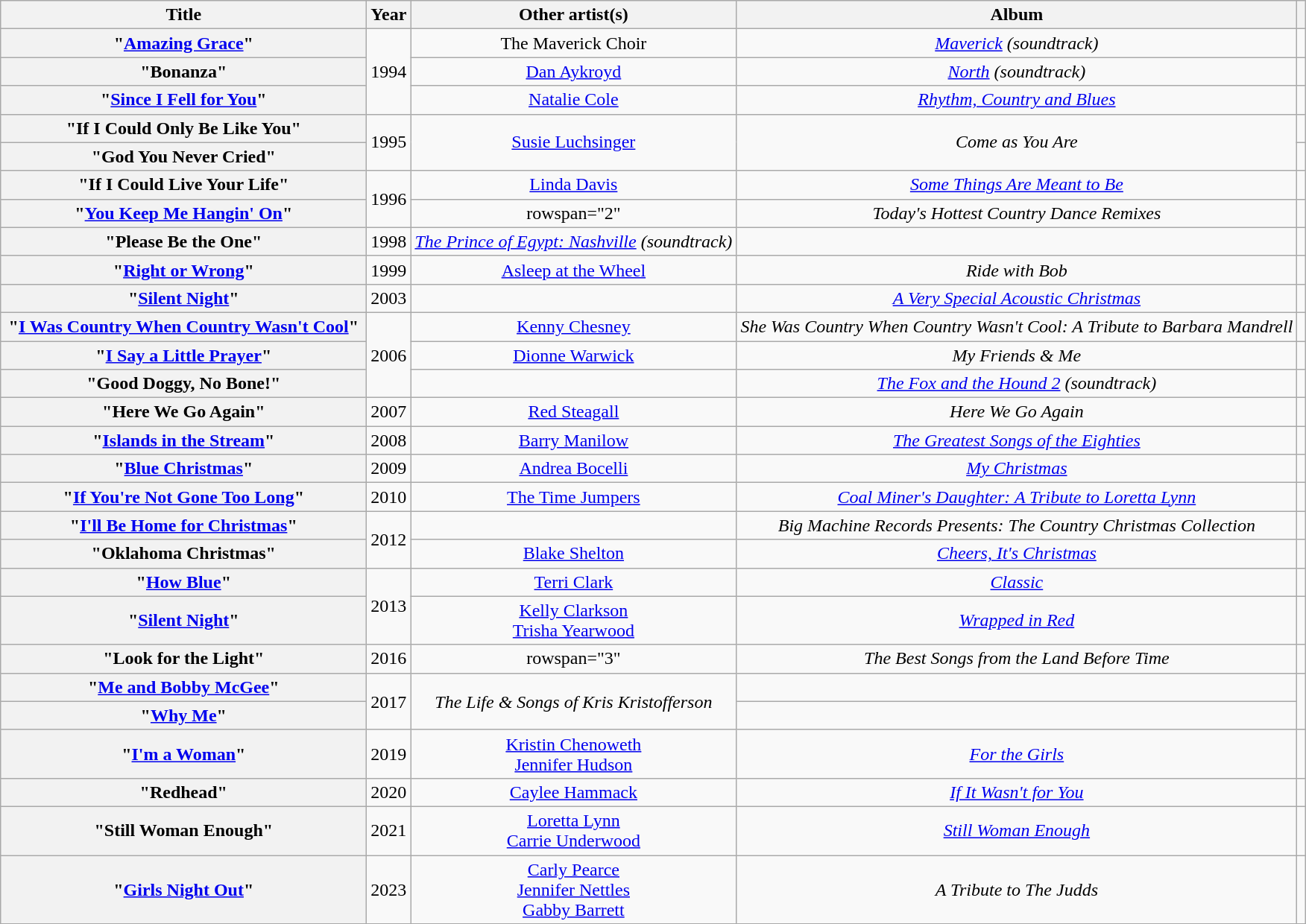<table class="wikitable plainrowheaders" style="text-align:center;" border="1">
<tr>
<th scope="col" style="width:20em;">Title</th>
<th scope="col">Year</th>
<th scope="col">Other artist(s)</th>
<th scope="col">Album</th>
<th scope="col"></th>
</tr>
<tr>
<th scope="row">"<a href='#'>Amazing Grace</a>"</th>
<td rowspan="3">1994</td>
<td>The Maverick Choir</td>
<td><em><a href='#'>Maverick</a> (soundtrack)</em></td>
<td></td>
</tr>
<tr>
<th scope="row">"Bonanza"</th>
<td><a href='#'>Dan Aykroyd</a></td>
<td><em><a href='#'>North</a> (soundtrack)</em></td>
<td></td>
</tr>
<tr>
<th scope="row">"<a href='#'>Since I Fell for You</a>"</th>
<td><a href='#'>Natalie Cole</a></td>
<td><em><a href='#'>Rhythm, Country and Blues</a></em></td>
<td></td>
</tr>
<tr>
<th scope="row">"If I Could Only Be Like You"</th>
<td rowspan="2">1995</td>
<td rowspan="2"><a href='#'>Susie Luchsinger</a></td>
<td rowspan="2"><em>Come as You Are</em></td>
<td></td>
</tr>
<tr>
<th scope="row">"God You Never Cried"</th>
<td></td>
</tr>
<tr>
<th scope="row">"If I Could Live Your Life"</th>
<td rowspan="2">1996</td>
<td><a href='#'>Linda Davis</a></td>
<td><em><a href='#'>Some Things Are Meant to Be</a></em></td>
<td></td>
</tr>
<tr>
<th scope="row">"<a href='#'>You Keep Me Hangin' On</a>" </th>
<td>rowspan="2" </td>
<td><em>Today's Hottest Country Dance Remixes</em></td>
<td></td>
</tr>
<tr>
<th scope="row">"Please Be the One"</th>
<td>1998</td>
<td><em><a href='#'>The Prince of Egypt: Nashville</a> (soundtrack)</em></td>
<td></td>
</tr>
<tr>
<th scope="row">"<a href='#'>Right or Wrong</a>"</th>
<td>1999</td>
<td><a href='#'>Asleep at the Wheel</a></td>
<td><em>Ride with Bob</em></td>
<td></td>
</tr>
<tr>
<th scope="row">"<a href='#'>Silent Night</a>"</th>
<td>2003</td>
<td></td>
<td><em><a href='#'>A Very Special Acoustic Christmas</a></em></td>
<td></td>
</tr>
<tr>
<th scope="row">"<a href='#'>I Was Country When Country Wasn't Cool</a>"</th>
<td rowspan="3">2006</td>
<td><a href='#'>Kenny Chesney</a></td>
<td><em>She Was Country When Country Wasn't Cool: A Tribute to Barbara Mandrell</em></td>
<td></td>
</tr>
<tr>
<th scope="row">"<a href='#'>I Say a Little Prayer</a>"</th>
<td><a href='#'>Dionne Warwick</a></td>
<td><em>My Friends & Me</em></td>
<td></td>
</tr>
<tr>
<th scope="row">"Good Doggy, No Bone!"</th>
<td></td>
<td><em><a href='#'>The Fox and the Hound 2</a> (soundtrack)</em></td>
<td></td>
</tr>
<tr>
<th scope="row">"Here We Go Again"</th>
<td>2007</td>
<td><a href='#'>Red Steagall</a></td>
<td><em>Here We Go Again</em></td>
<td></td>
</tr>
<tr>
<th scope="row">"<a href='#'>Islands in the Stream</a>"</th>
<td>2008</td>
<td><a href='#'>Barry Manilow</a></td>
<td><em><a href='#'>The Greatest Songs of the Eighties</a></em></td>
<td></td>
</tr>
<tr>
<th scope="row">"<a href='#'>Blue Christmas</a>"</th>
<td>2009</td>
<td><a href='#'>Andrea Bocelli</a></td>
<td><em><a href='#'>My Christmas</a></em></td>
<td></td>
</tr>
<tr>
<th scope="row">"<a href='#'>If You're Not Gone Too Long</a>"</th>
<td>2010</td>
<td><a href='#'>The Time Jumpers</a></td>
<td><em><a href='#'>Coal Miner's Daughter: A Tribute to Loretta Lynn</a></em></td>
<td></td>
</tr>
<tr>
<th scope="row">"<a href='#'>I'll Be Home for Christmas</a>"</th>
<td rowspan="2">2012</td>
<td></td>
<td><em>Big Machine Records Presents: The Country Christmas Collection</em></td>
<td></td>
</tr>
<tr>
<th scope="row">"Oklahoma Christmas"</th>
<td><a href='#'>Blake Shelton</a></td>
<td><em><a href='#'>Cheers, It's Christmas</a></em></td>
<td></td>
</tr>
<tr>
<th scope="row">"<a href='#'>How Blue</a>"</th>
<td rowspan="2">2013</td>
<td><a href='#'>Terri Clark</a></td>
<td><em><a href='#'>Classic</a></em></td>
<td></td>
</tr>
<tr>
<th scope="row">"<a href='#'>Silent Night</a>"</th>
<td><a href='#'>Kelly Clarkson</a><br><a href='#'>Trisha Yearwood</a></td>
<td><em><a href='#'>Wrapped in Red</a></em></td>
<td></td>
</tr>
<tr>
<th scope="row">"Look for the Light"</th>
<td>2016</td>
<td>rowspan="3" </td>
<td><em>The Best Songs from the Land Before Time</em></td>
<td></td>
</tr>
<tr>
<th scope="row">"<a href='#'>Me and Bobby McGee</a>"</th>
<td rowspan="2">2017</td>
<td rowspan="2"><em>The Life & Songs of Kris Kristofferson</em></td>
<td></td>
</tr>
<tr>
<th scope="row">"<a href='#'>Why Me</a>"</th>
<td></td>
</tr>
<tr>
<th scope="row">"<a href='#'>I'm a Woman</a>"</th>
<td>2019</td>
<td><a href='#'>Kristin Chenoweth</a><br><a href='#'>Jennifer Hudson</a></td>
<td><em><a href='#'>For the Girls</a></em></td>
<td></td>
</tr>
<tr>
<th scope="row">"Redhead"</th>
<td>2020</td>
<td><a href='#'>Caylee Hammack</a></td>
<td><em><a href='#'>If It Wasn't for You</a></em></td>
<td></td>
</tr>
<tr>
<th scope="row">"Still Woman Enough"</th>
<td>2021</td>
<td><a href='#'>Loretta Lynn</a><br><a href='#'>Carrie Underwood</a></td>
<td><em><a href='#'>Still Woman Enough</a></em></td>
<td></td>
</tr>
<tr>
<th scope="row">"<a href='#'>Girls Night Out</a>"</th>
<td>2023</td>
<td><a href='#'>Carly Pearce</a><br><a href='#'>Jennifer Nettles</a><br><a href='#'>Gabby Barrett</a></td>
<td><em>A Tribute to The Judds</em></td>
<td></td>
</tr>
<tr>
</tr>
</table>
